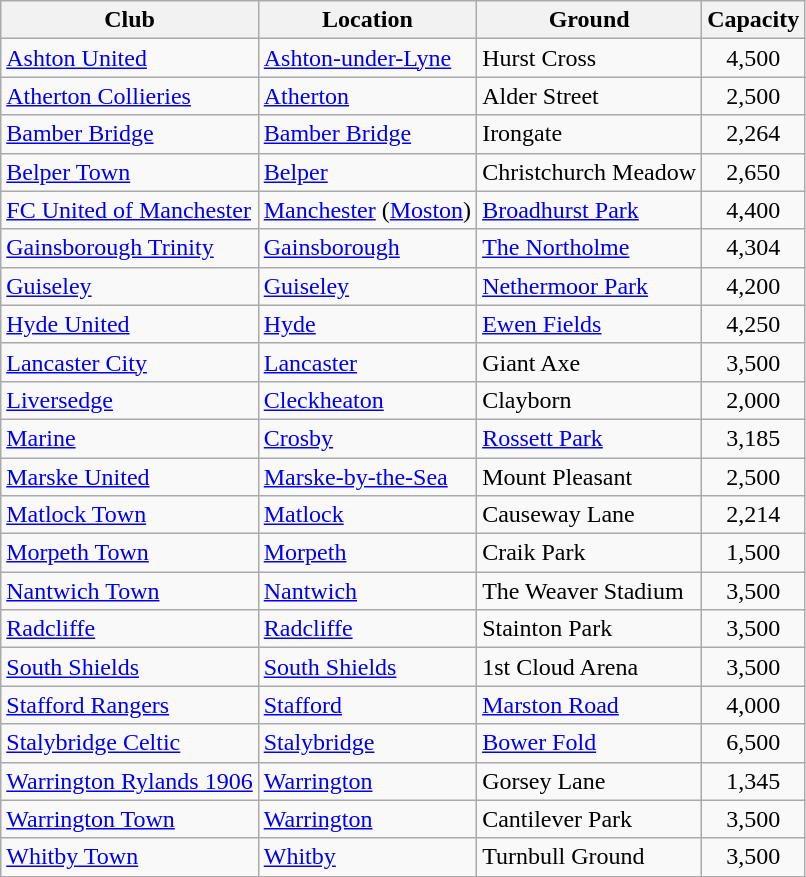<table class="wikitable sortable">
<tr>
<th>Club</th>
<th>Location</th>
<th>Ground</th>
<th>Capacity</th>
</tr>
<tr>
<td><a href='#'>Ashton United</a></td>
<td><a href='#'>Ashton-under-Lyne</a></td>
<td>Hurst Cross</td>
<td align="center">4,500</td>
</tr>
<tr>
<td><a href='#'>Atherton Collieries</a></td>
<td><a href='#'>Atherton</a></td>
<td>Alder Street</td>
<td align="center">2,500</td>
</tr>
<tr>
<td><a href='#'>Bamber Bridge</a></td>
<td><a href='#'>Bamber Bridge</a></td>
<td>Irongate</td>
<td align="center">2,264</td>
</tr>
<tr>
<td><a href='#'>Belper Town</a></td>
<td><a href='#'>Belper</a></td>
<td>Christchurch Meadow</td>
<td align="center">2,650</td>
</tr>
<tr>
<td><a href='#'>FC United of Manchester</a></td>
<td><a href='#'>Manchester</a> (<a href='#'>Moston</a>)</td>
<td><a href='#'>Broadhurst Park</a></td>
<td align="center">4,400</td>
</tr>
<tr>
<td><a href='#'>Gainsborough Trinity</a></td>
<td><a href='#'>Gainsborough</a></td>
<td><a href='#'>The Northolme</a></td>
<td align="center">4,304</td>
</tr>
<tr>
<td><a href='#'>Guiseley</a></td>
<td><a href='#'>Guiseley</a></td>
<td><a href='#'>Nethermoor Park</a></td>
<td align="center">4,200</td>
</tr>
<tr>
<td><a href='#'>Hyde United</a></td>
<td><a href='#'>Hyde</a></td>
<td><a href='#'>Ewen Fields</a></td>
<td align="center">4,250</td>
</tr>
<tr>
<td><a href='#'>Lancaster City</a></td>
<td><a href='#'>Lancaster</a></td>
<td>Giant Axe</td>
<td align="center">3,500</td>
</tr>
<tr>
<td><a href='#'>Liversedge</a></td>
<td><a href='#'>Cleckheaton</a></td>
<td>Clayborn</td>
<td align="center">2,000</td>
</tr>
<tr>
<td><a href='#'>Marine</a></td>
<td><a href='#'>Crosby</a></td>
<td><a href='#'>Rossett Park</a></td>
<td align="center">3,185</td>
</tr>
<tr>
<td><a href='#'>Marske United</a></td>
<td><a href='#'>Marske-by-the-Sea</a></td>
<td>Mount Pleasant</td>
<td align="center">2,500</td>
</tr>
<tr>
<td><a href='#'>Matlock Town</a></td>
<td><a href='#'>Matlock</a></td>
<td>Causeway Lane</td>
<td align="center">2,214</td>
</tr>
<tr>
<td><a href='#'>Morpeth Town</a></td>
<td><a href='#'>Morpeth</a></td>
<td>Craik Park</td>
<td align="center">1,500</td>
</tr>
<tr>
<td><a href='#'>Nantwich Town</a></td>
<td><a href='#'>Nantwich</a></td>
<td>The Weaver Stadium</td>
<td align="center">3,500</td>
</tr>
<tr>
<td><a href='#'>Radcliffe</a></td>
<td><a href='#'>Radcliffe</a></td>
<td>Stainton Park</td>
<td align="center">3,500</td>
</tr>
<tr>
<td><a href='#'>South Shields</a></td>
<td><a href='#'>South Shields</a></td>
<td>1st Cloud Arena</td>
<td align="center">3,500</td>
</tr>
<tr>
<td><a href='#'>Stafford Rangers</a></td>
<td><a href='#'>Stafford</a></td>
<td><a href='#'>Marston Road</a></td>
<td align="center">4,000</td>
</tr>
<tr>
<td><a href='#'>Stalybridge Celtic</a></td>
<td><a href='#'>Stalybridge</a></td>
<td><a href='#'>Bower Fold</a></td>
<td align="center">6,500</td>
</tr>
<tr>
<td><a href='#'>Warrington Rylands 1906</a></td>
<td><a href='#'>Warrington</a></td>
<td>Gorsey Lane</td>
<td align="center">1,345</td>
</tr>
<tr>
<td><a href='#'>Warrington Town</a></td>
<td><a href='#'>Warrington</a></td>
<td>Cantilever Park</td>
<td align="center">3,500</td>
</tr>
<tr>
<td><a href='#'>Whitby Town</a></td>
<td><a href='#'>Whitby</a></td>
<td>Turnbull Ground</td>
<td align="center">3,500</td>
</tr>
</table>
